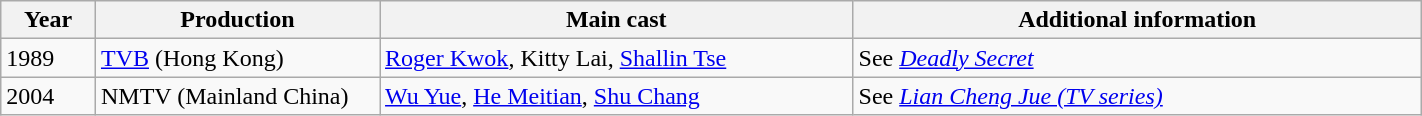<table class="wikitable" width=75%>
<tr>
<th width=5%>Year</th>
<th width=15%>Production</th>
<th width=25%>Main cast</th>
<th width=30%>Additional information</th>
</tr>
<tr>
<td>1989</td>
<td><a href='#'>TVB</a> (Hong Kong)</td>
<td><a href='#'>Roger Kwok</a>, Kitty Lai, <a href='#'>Shallin Tse</a></td>
<td>See <em><a href='#'>Deadly Secret</a></em></td>
</tr>
<tr>
<td>2004</td>
<td>NMTV (Mainland China)</td>
<td><a href='#'>Wu Yue</a>, <a href='#'>He Meitian</a>, <a href='#'>Shu Chang</a></td>
<td>See <em><a href='#'>Lian Cheng Jue (TV series)</a></em></td>
</tr>
</table>
